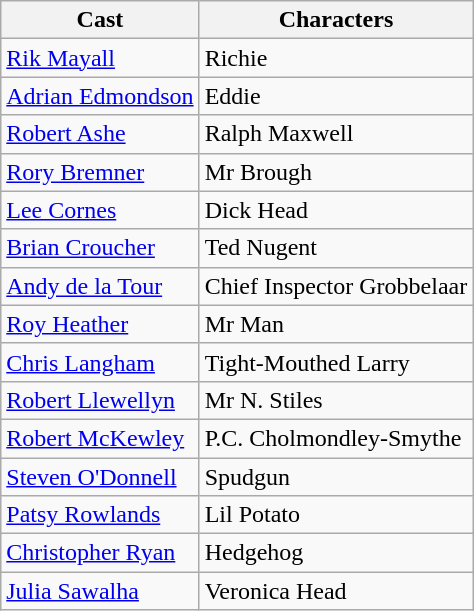<table class="wikitable">
<tr>
<th>Cast</th>
<th>Characters</th>
</tr>
<tr>
<td><a href='#'>Rik Mayall</a></td>
<td>Richie</td>
</tr>
<tr>
<td><a href='#'>Adrian Edmondson</a></td>
<td>Eddie</td>
</tr>
<tr>
<td><a href='#'>Robert Ashe</a></td>
<td>Ralph Maxwell</td>
</tr>
<tr>
<td><a href='#'>Rory Bremner</a></td>
<td>Mr Brough</td>
</tr>
<tr>
<td><a href='#'>Lee Cornes</a></td>
<td>Dick Head</td>
</tr>
<tr>
<td><a href='#'>Brian Croucher</a></td>
<td>Ted Nugent</td>
</tr>
<tr>
<td><a href='#'>Andy de la Tour</a></td>
<td>Chief Inspector Grobbelaar</td>
</tr>
<tr>
<td><a href='#'>Roy Heather</a></td>
<td>Mr Man</td>
</tr>
<tr>
<td><a href='#'>Chris Langham</a></td>
<td>Tight-Mouthed Larry</td>
</tr>
<tr>
<td><a href='#'>Robert Llewellyn</a></td>
<td>Mr N. Stiles</td>
</tr>
<tr>
<td><a href='#'>Robert McKewley</a></td>
<td>P.C. Cholmondley-Smythe</td>
</tr>
<tr>
<td><a href='#'>Steven O'Donnell</a></td>
<td>Spudgun</td>
</tr>
<tr>
<td><a href='#'>Patsy Rowlands</a></td>
<td>Lil Potato</td>
</tr>
<tr>
<td><a href='#'>Christopher Ryan</a></td>
<td>Hedgehog</td>
</tr>
<tr>
<td><a href='#'>Julia Sawalha</a></td>
<td>Veronica Head</td>
</tr>
</table>
